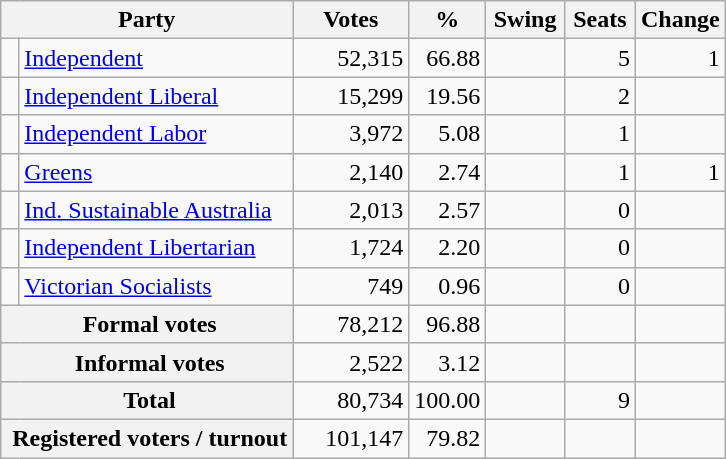<table class="wikitable" style="text-align:right; margin-bottom:0">
<tr>
<th colspan="3" style="width:10px">Party</th>
<th style="width:70px;">Votes</th>
<th style="width:40px;">%</th>
<th style="width:40px;">Swing</th>
<th style="width:40px;">Seats</th>
<th style="width:40px;">Change</th>
</tr>
<tr>
<td> </td>
<td colspan="2" style="text-align:left;"><a href='#'>Independent</a></td>
<td style="width:70px;">52,315</td>
<td style="width:40px;">66.88</td>
<td style="width:45px;"></td>
<td style="width:40px;">5</td>
<td style="width:40px;"> 1</td>
</tr>
<tr>
<td> </td>
<td colspan="2" style="text-align:left;"><a href='#'>Independent Liberal</a></td>
<td>15,299</td>
<td>19.56</td>
<td></td>
<td>2</td>
<td></td>
</tr>
<tr>
<td> </td>
<td colspan="2" style="text-align:left;"><a href='#'>Independent Labor</a></td>
<td>3,972</td>
<td>5.08</td>
<td></td>
<td>1</td>
<td></td>
</tr>
<tr>
<td> </td>
<td colspan="2" style="text-align:left;"><a href='#'>Greens</a></td>
<td>2,140</td>
<td>2.74</td>
<td></td>
<td>1</td>
<td> 1</td>
</tr>
<tr>
<td> </td>
<td colspan="2" style="text-align:left;"><a href='#'>Ind. Sustainable Australia</a></td>
<td>2,013</td>
<td>2.57</td>
<td></td>
<td>0</td>
<td></td>
</tr>
<tr>
<td> </td>
<td colspan="2" style="text-align:left;"><a href='#'>Independent Libertarian</a></td>
<td>1,724</td>
<td>2.20</td>
<td></td>
<td>0</td>
<td></td>
</tr>
<tr>
<td> </td>
<td colspan="2" style="text-align:left;"><a href='#'>Victorian Socialists</a></td>
<td>749</td>
<td>0.96</td>
<td></td>
<td>0</td>
<td></td>
</tr>
<tr>
<th colspan="3" rowspan="1"> Formal votes</th>
<td>78,212</td>
<td>96.88</td>
<td></td>
<td></td>
<td></td>
</tr>
<tr>
<th colspan="3" rowspan="1"> Informal votes</th>
<td>2,522</td>
<td>3.12</td>
<td></td>
<td></td>
<td></td>
</tr>
<tr>
<th colspan="3" rowspan="1"> Total</th>
<td>80,734</td>
<td>100.00</td>
<td></td>
<td>9</td>
<td></td>
</tr>
<tr>
<th colspan="3" rowspan="1"> Registered voters / turnout</th>
<td>101,147</td>
<td>79.82</td>
<td></td>
<td></td>
<td></td>
</tr>
</table>
